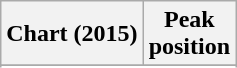<table class="wikitable sortable plainrowheaders" style="text-align:center">
<tr>
<th scope="col">Chart (2015)</th>
<th scope="col">Peak<br> position</th>
</tr>
<tr>
</tr>
<tr>
</tr>
<tr>
</tr>
<tr>
</tr>
<tr>
</tr>
<tr>
</tr>
</table>
